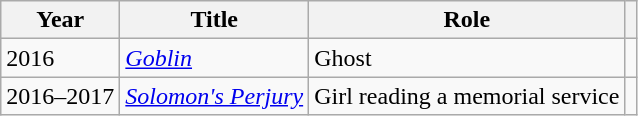<table class="wikitable">
<tr>
<th scope="col">Year</th>
<th scope="col">Title</th>
<th scope="col">Role</th>
<th scope="col"></th>
</tr>
<tr>
<td>2016</td>
<td><em><a href='#'>Goblin</a></em></td>
<td>Ghost</td>
<td></td>
</tr>
<tr>
<td>2016–2017</td>
<td><em><a href='#'>Solomon's Perjury</a></em></td>
<td>Girl reading a memorial service</td>
<td></td>
</tr>
</table>
